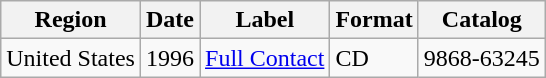<table class="wikitable">
<tr>
<th>Region</th>
<th>Date</th>
<th>Label</th>
<th>Format</th>
<th>Catalog</th>
</tr>
<tr>
<td>United States</td>
<td>1996</td>
<td><a href='#'>Full Contact</a></td>
<td>CD</td>
<td>9868-63245</td>
</tr>
</table>
